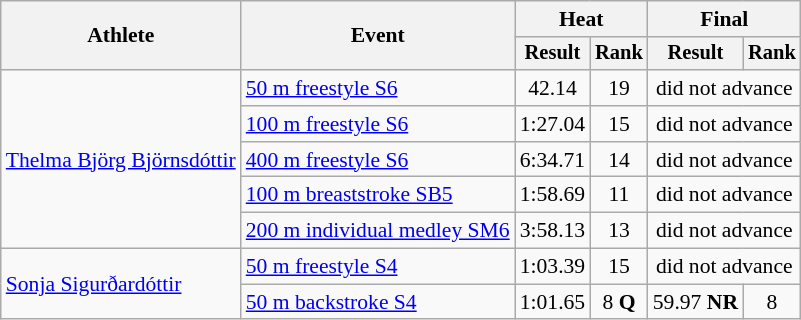<table class="wikitable" style="font-size:90%">
<tr>
<th rowspan="2">Athlete</th>
<th rowspan="2">Event</th>
<th colspan=2>Heat</th>
<th colspan=2>Final</th>
</tr>
<tr style="font-size:95%">
<th>Result</th>
<th>Rank</th>
<th>Result</th>
<th>Rank</th>
</tr>
<tr align=center>
<td align=left rowspan=5><a href='#'>Thelma Björg Björnsdóttir</a></td>
<td align=left><a href='#'>50 m freestyle S6</a></td>
<td>42.14</td>
<td>19</td>
<td colspan=2>did not advance</td>
</tr>
<tr align=center>
<td align=left><a href='#'>100 m freestyle S6</a></td>
<td>1:27.04</td>
<td>15</td>
<td colspan=2>did not advance</td>
</tr>
<tr align=center>
<td align=left><a href='#'>400 m freestyle S6</a></td>
<td>6:34.71</td>
<td>14</td>
<td colspan=2>did not advance</td>
</tr>
<tr align=center>
<td align=left><a href='#'>100 m breaststroke SB5</a></td>
<td>1:58.69</td>
<td>11</td>
<td colspan=2>did not advance</td>
</tr>
<tr align=center>
<td align=left><a href='#'>200 m individual medley SM6</a></td>
<td>3:58.13</td>
<td>13</td>
<td colspan=2>did not advance</td>
</tr>
<tr align=center>
<td align=left rowspan=2><a href='#'>Sonja Sigurðardóttir</a></td>
<td align=left><a href='#'>50 m freestyle S4</a></td>
<td>1:03.39</td>
<td>15</td>
<td colspan=2>did not advance</td>
</tr>
<tr align=center>
<td align=left><a href='#'>50 m backstroke S4</a></td>
<td>1:01.65</td>
<td>8 <strong>Q</strong></td>
<td>59.97 <strong>NR</strong></td>
<td>8</td>
</tr>
</table>
